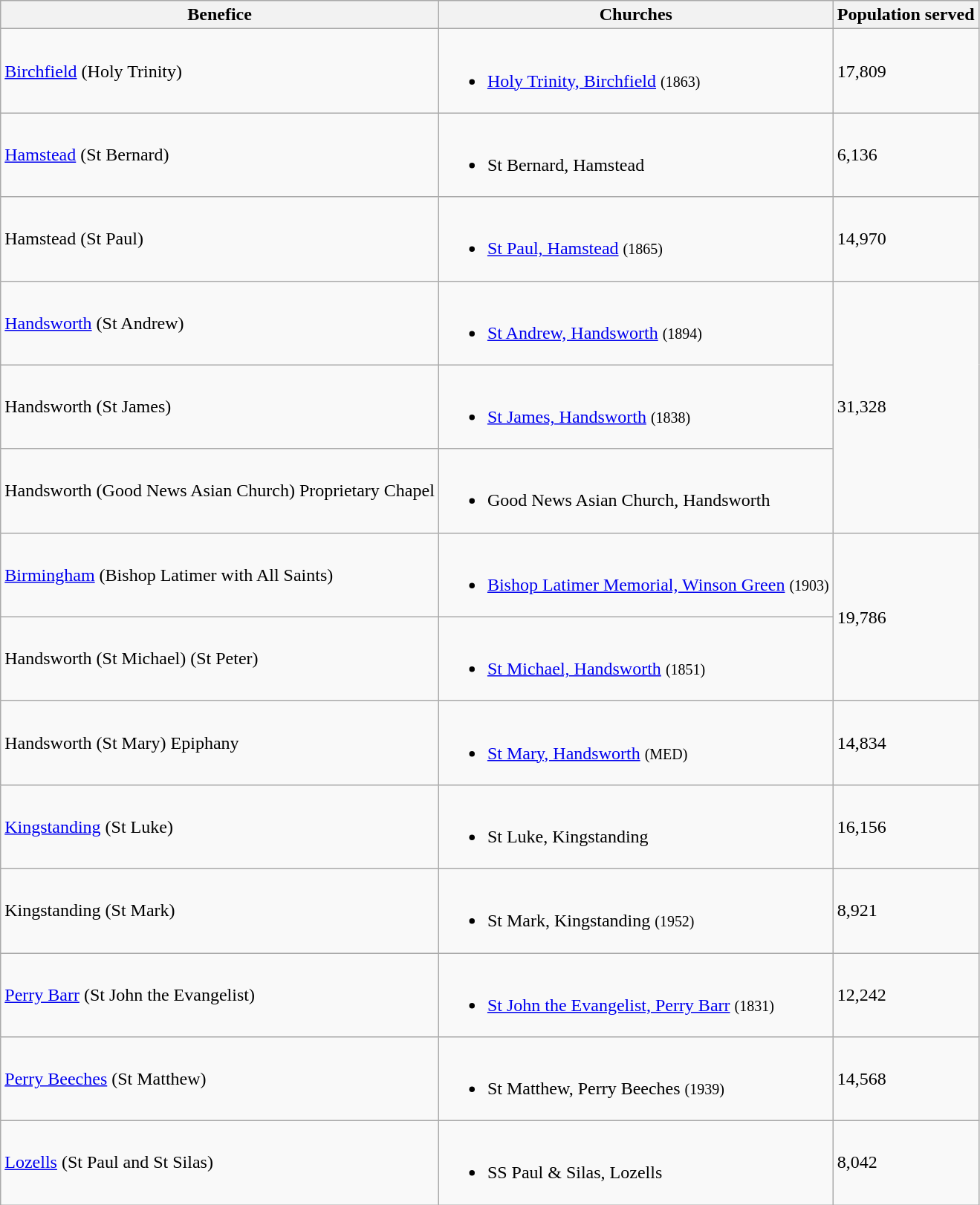<table class="wikitable">
<tr>
<th>Benefice</th>
<th>Churches</th>
<th>Population served</th>
</tr>
<tr>
<td><a href='#'>Birchfield</a> (Holy Trinity)</td>
<td><br><ul><li><a href='#'>Holy Trinity, Birchfield</a> <small>(1863)</small></li></ul></td>
<td>17,809</td>
</tr>
<tr>
<td><a href='#'>Hamstead</a> (St Bernard)</td>
<td><br><ul><li>St Bernard, Hamstead</li></ul></td>
<td>6,136</td>
</tr>
<tr>
<td>Hamstead (St Paul)</td>
<td><br><ul><li><a href='#'>St Paul, Hamstead</a> <small>(1865)</small></li></ul></td>
<td>14,970</td>
</tr>
<tr>
<td><a href='#'>Handsworth</a> (St Andrew)</td>
<td><br><ul><li><a href='#'>St Andrew, Handsworth</a> <small>(1894)</small></li></ul></td>
<td rowspan="3">31,328</td>
</tr>
<tr>
<td>Handsworth (St James)</td>
<td><br><ul><li><a href='#'>St James, Handsworth</a> <small>(1838)</small></li></ul></td>
</tr>
<tr>
<td>Handsworth (Good News Asian Church) Proprietary Chapel</td>
<td><br><ul><li>Good News Asian Church, Handsworth</li></ul></td>
</tr>
<tr>
<td><a href='#'>Birmingham</a> (Bishop Latimer with All Saints)</td>
<td><br><ul><li><a href='#'>Bishop Latimer Memorial, Winson Green</a> <small>(1903)</small></li></ul></td>
<td rowspan="2">19,786</td>
</tr>
<tr>
<td>Handsworth (St Michael) (St Peter)</td>
<td><br><ul><li><a href='#'>St Michael, Handsworth</a> <small>(1851)</small></li></ul></td>
</tr>
<tr>
<td>Handsworth (St Mary) Epiphany</td>
<td><br><ul><li><a href='#'>St Mary, Handsworth</a> <small>(MED)</small></li></ul></td>
<td>14,834</td>
</tr>
<tr>
<td><a href='#'>Kingstanding</a> (St Luke)</td>
<td><br><ul><li>St Luke, Kingstanding</li></ul></td>
<td>16,156</td>
</tr>
<tr>
<td>Kingstanding (St Mark)</td>
<td><br><ul><li>St Mark, Kingstanding <small>(1952)</small></li></ul></td>
<td>8,921</td>
</tr>
<tr>
<td><a href='#'>Perry Barr</a> (St John the Evangelist)</td>
<td><br><ul><li><a href='#'>St John the Evangelist, Perry Barr</a> <small>(1831)</small></li></ul></td>
<td>12,242</td>
</tr>
<tr>
<td><a href='#'>Perry Beeches</a> (St Matthew)</td>
<td><br><ul><li>St Matthew, Perry Beeches <small>(1939)</small></li></ul></td>
<td>14,568</td>
</tr>
<tr>
<td><a href='#'>Lozells</a> (St Paul and St Silas)</td>
<td><br><ul><li>SS Paul & Silas, Lozells</li></ul></td>
<td>8,042</td>
</tr>
</table>
